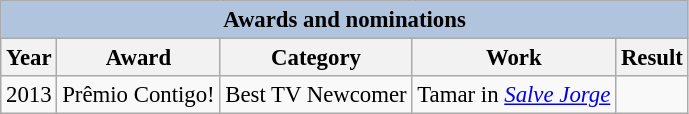<table class="wikitable" style="font-size: 95%;">
<tr>
<th colspan="5" style="background: LightSteelBlue;">Awards and nominations</th>
</tr>
<tr>
<th>Year</th>
<th>Award</th>
<th>Category</th>
<th>Work</th>
<th>Result</th>
</tr>
<tr>
<td>2013</td>
<td>Prêmio Contigo!</td>
<td>Best TV Newcomer</td>
<td rowspan="2">Tamar in <em><a href='#'>Salve Jorge</a></em></td>
<td></td>
</tr>
</table>
